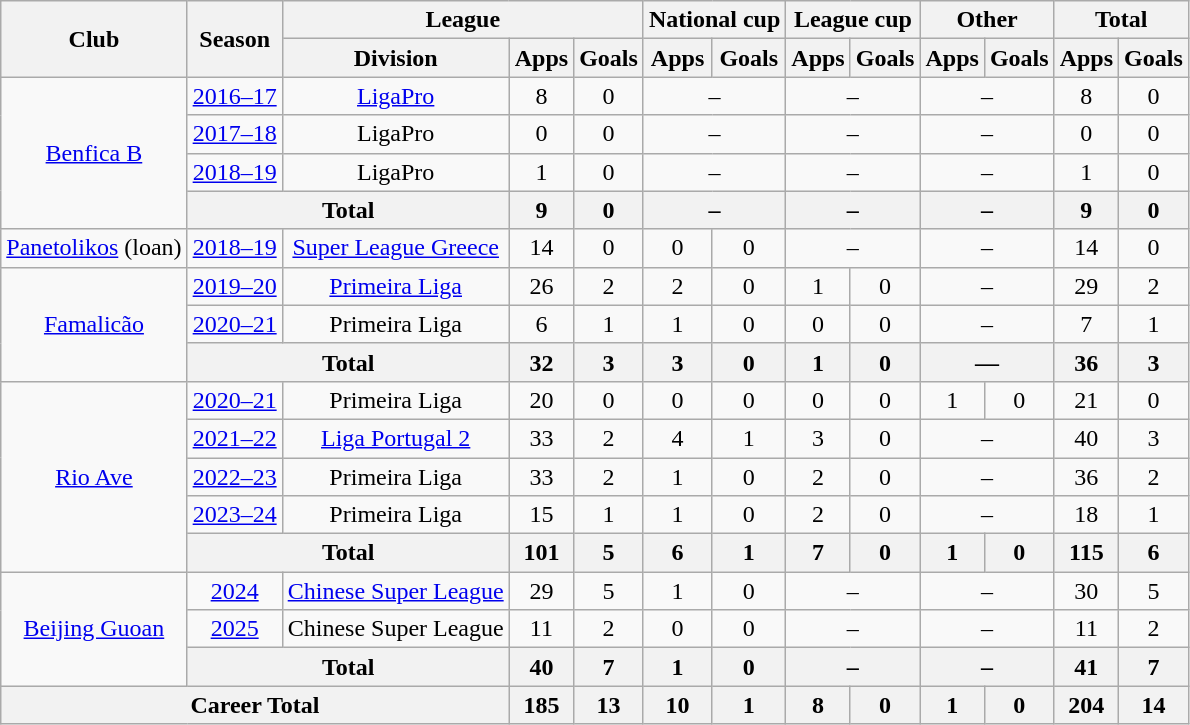<table class="wikitable" style="text-align: center">
<tr>
<th rowspan="2">Club</th>
<th rowspan="2">Season</th>
<th colspan="3">League</th>
<th colspan="2">National cup</th>
<th colspan="2">League cup</th>
<th colspan="2">Other</th>
<th colspan="2">Total</th>
</tr>
<tr>
<th>Division</th>
<th>Apps</th>
<th>Goals</th>
<th>Apps</th>
<th>Goals</th>
<th>Apps</th>
<th>Goals</th>
<th>Apps</th>
<th>Goals</th>
<th>Apps</th>
<th>Goals</th>
</tr>
<tr>
<td rowspan="4"><a href='#'>Benfica B</a></td>
<td><a href='#'>2016–17</a></td>
<td><a href='#'>LigaPro</a></td>
<td>8</td>
<td>0</td>
<td colspan="2">–</td>
<td colspan="2">–</td>
<td colspan="2">–</td>
<td>8</td>
<td>0</td>
</tr>
<tr>
<td><a href='#'>2017–18</a></td>
<td>LigaPro</td>
<td>0</td>
<td>0</td>
<td colspan="2">–</td>
<td colspan="2">–</td>
<td colspan="2">–</td>
<td>0</td>
<td>0</td>
</tr>
<tr>
<td><a href='#'>2018–19</a></td>
<td>LigaPro</td>
<td>1</td>
<td>0</td>
<td colspan="2">–</td>
<td colspan="2">–</td>
<td colspan="2">–</td>
<td>1</td>
<td>0</td>
</tr>
<tr>
<th colspan="2">Total</th>
<th>9</th>
<th>0</th>
<th colspan="2">–</th>
<th colspan="2">–</th>
<th colspan="2">–</th>
<th>9</th>
<th>0</th>
</tr>
<tr>
<td><a href='#'>Panetolikos</a> (loan)</td>
<td><a href='#'>2018–19</a></td>
<td><a href='#'>Super League Greece</a></td>
<td>14</td>
<td>0</td>
<td>0</td>
<td>0</td>
<td colspan="2">–</td>
<td colspan="2">–</td>
<td>14</td>
<td>0</td>
</tr>
<tr>
<td rowspan="3"><a href='#'>Famalicão</a></td>
<td><a href='#'>2019–20</a></td>
<td><a href='#'>Primeira Liga</a></td>
<td>26</td>
<td>2</td>
<td>2</td>
<td>0</td>
<td>1</td>
<td>0</td>
<td colspan="2">–</td>
<td>29</td>
<td>2</td>
</tr>
<tr>
<td><a href='#'>2020–21</a></td>
<td>Primeira Liga</td>
<td>6</td>
<td>1</td>
<td>1</td>
<td>0</td>
<td>0</td>
<td>0</td>
<td colspan="2">–</td>
<td>7</td>
<td>1</td>
</tr>
<tr>
<th colspan="2">Total</th>
<th>32</th>
<th>3</th>
<th>3</th>
<th>0</th>
<th>1</th>
<th>0</th>
<th colspan="2">—</th>
<th>36</th>
<th>3</th>
</tr>
<tr>
<td rowspan="5"><a href='#'>Rio Ave</a></td>
<td><a href='#'>2020–21</a></td>
<td>Primeira Liga</td>
<td>20</td>
<td>0</td>
<td>0</td>
<td>0</td>
<td>0</td>
<td>0</td>
<td>1</td>
<td>0</td>
<td>21</td>
<td>0</td>
</tr>
<tr>
<td><a href='#'>2021–22</a></td>
<td><a href='#'>Liga Portugal 2</a></td>
<td>33</td>
<td>2</td>
<td>4</td>
<td>1</td>
<td>3</td>
<td>0</td>
<td colspan="2">–</td>
<td>40</td>
<td>3</td>
</tr>
<tr>
<td><a href='#'>2022–23</a></td>
<td>Primeira Liga</td>
<td>33</td>
<td>2</td>
<td>1</td>
<td>0</td>
<td>2</td>
<td>0</td>
<td colspan="2">–</td>
<td>36</td>
<td>2</td>
</tr>
<tr>
<td><a href='#'>2023–24</a></td>
<td>Primeira Liga</td>
<td>15</td>
<td>1</td>
<td>1</td>
<td>0</td>
<td>2</td>
<td>0</td>
<td colspan="2">–</td>
<td>18</td>
<td>1</td>
</tr>
<tr>
<th colspan="2">Total</th>
<th>101</th>
<th>5</th>
<th>6</th>
<th>1</th>
<th>7</th>
<th>0</th>
<th>1</th>
<th>0</th>
<th>115</th>
<th>6</th>
</tr>
<tr>
<td rowspan="3"><a href='#'>Beijing Guoan</a></td>
<td><a href='#'>2024</a></td>
<td><a href='#'>Chinese Super League</a></td>
<td>29</td>
<td>5</td>
<td>1</td>
<td>0</td>
<td colspan="2">–</td>
<td colspan="2">–</td>
<td>30</td>
<td>5</td>
</tr>
<tr>
<td><a href='#'>2025</a></td>
<td>Chinese Super League</td>
<td>11</td>
<td>2</td>
<td>0</td>
<td>0</td>
<td colspan="2">–</td>
<td colspan="2">–</td>
<td>11</td>
<td>2</td>
</tr>
<tr>
<th colspan="2">Total</th>
<th>40</th>
<th>7</th>
<th>1</th>
<th>0</th>
<th colspan="2">–</th>
<th colspan="2">–</th>
<th>41</th>
<th>7</th>
</tr>
<tr>
<th colspan="3">Career Total</th>
<th>185</th>
<th>13</th>
<th>10</th>
<th>1</th>
<th>8</th>
<th>0</th>
<th>1</th>
<th>0</th>
<th>204</th>
<th>14</th>
</tr>
</table>
